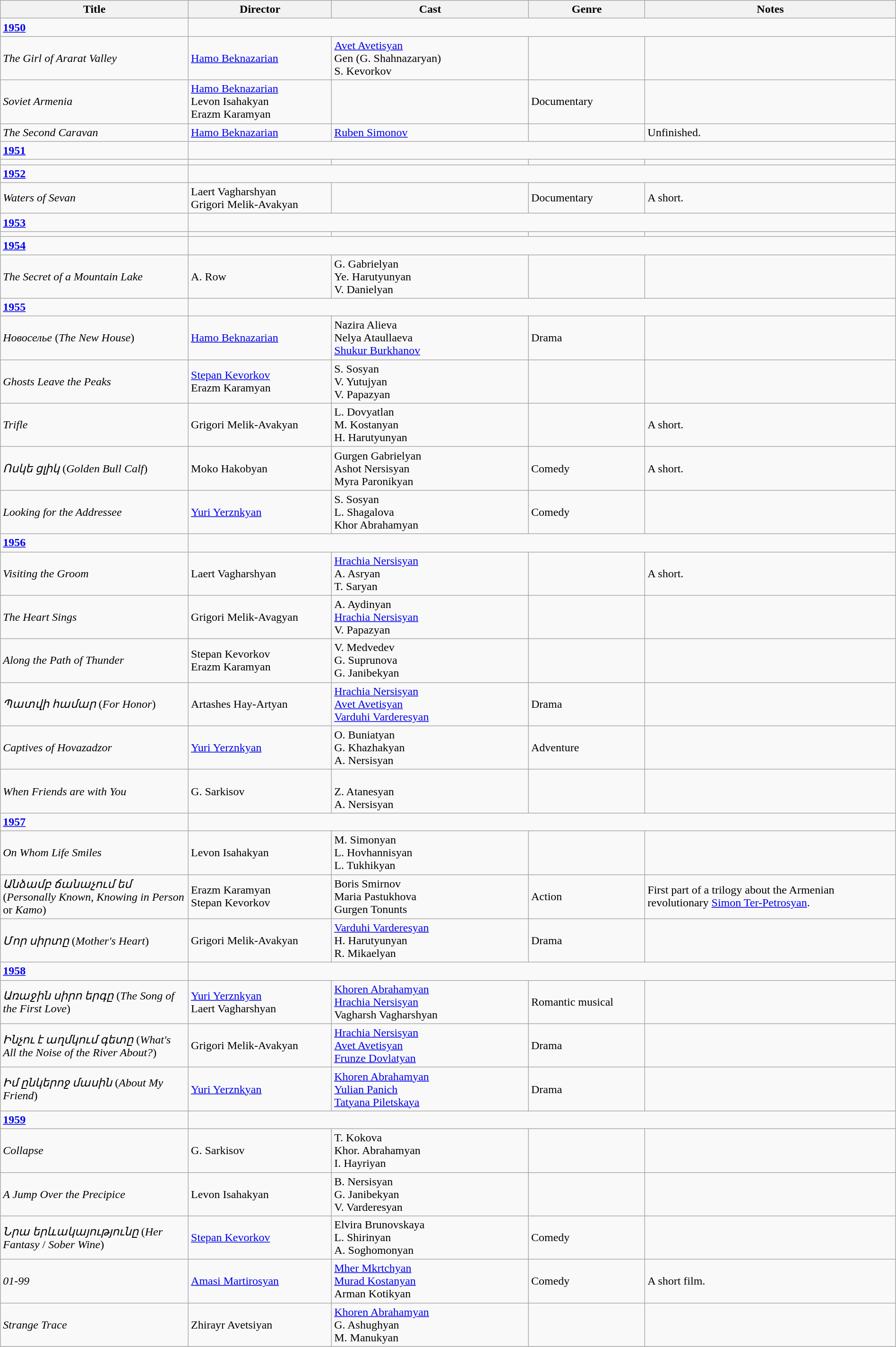<table class="wikitable" width= "100%">
<tr>
<th width=21%>Title</th>
<th width=16%>Director</th>
<th width=22%>Cast</th>
<th width=13%>Genre</th>
<th width=28%>Notes</th>
</tr>
<tr>
<td><strong><a href='#'>1950</a></strong></td>
</tr>
<tr>
<td><em>The Girl of Ararat Valley</em></td>
<td><a href='#'>Hamo Beknazarian</a></td>
<td><a href='#'>Avet Avetisyan</a> <br> Gen (G. Shahnazaryan) <br> S. Kevorkov</td>
<td></td>
<td></td>
</tr>
<tr>
<td><em>Soviet Armenia</em></td>
<td><a href='#'>Hamo Beknazarian</a> <br> Levon Isahakyan <br>Erazm Karamyan</td>
<td></td>
<td>Documentary</td>
<td></td>
</tr>
<tr>
<td><em>The Second Caravan</em></td>
<td><a href='#'>Hamo Beknazarian</a></td>
<td><a href='#'>Ruben Simonov</a></td>
<td></td>
<td>Unfinished.</td>
</tr>
<tr>
<td><strong><a href='#'>1951</a></strong></td>
</tr>
<tr>
<td></td>
<td></td>
<td></td>
<td></td>
<td></td>
</tr>
<tr>
<td><strong><a href='#'>1952</a></strong></td>
</tr>
<tr>
<td><em>Waters of Sevan</em></td>
<td>Laert Vagharshyan <br> Grigori Melik-Avakyan</td>
<td></td>
<td>Documentary</td>
<td>A short.</td>
</tr>
<tr>
<td><strong><a href='#'>1953</a></strong></td>
</tr>
<tr>
<td></td>
<td></td>
<td></td>
<td></td>
<td></td>
</tr>
<tr>
<td><strong><a href='#'>1954</a></strong></td>
</tr>
<tr>
<td><em>The Secret of a Mountain Lake</em></td>
<td>A. Row</td>
<td>G. Gabrielyan <br> Ye. Harutyunyan <br> V. Danielyan</td>
<td></td>
<td></td>
</tr>
<tr>
<td><strong><a href='#'>1955</a></strong></td>
</tr>
<tr>
<td><em>Новоселье</em> (<em>The New House</em>)</td>
<td><a href='#'>Hamo Beknazarian</a></td>
<td>Nazira Alieva <br> Nelya Ataullaeva <br> <a href='#'>Shukur Burkhanov</a></td>
<td>Drama</td>
<td></td>
</tr>
<tr>
<td><em>Ghosts Leave the Peaks</em></td>
<td><a href='#'>Stepan Kevorkov</a> <br> Erazm Karamyan</td>
<td>S. Sosyan <br> V. Yutujyan <br> V. Papazyan</td>
<td></td>
<td></td>
</tr>
<tr>
<td><em>Trifle</em></td>
<td>Grigori Melik-Avakyan</td>
<td>L. Dovyatlan <br> M. Kostanyan <br> H. Harutyunyan</td>
<td></td>
<td>A short.</td>
</tr>
<tr>
<td><em>Ոսկե ցլիկ</em> (<em>Golden Bull Calf</em>)</td>
<td>Moko Hakobyan</td>
<td>Gurgen Gabrielyan <br> Ashot Nersisyan <br> Myra Paronikyan</td>
<td>Comedy</td>
<td>A short.</td>
</tr>
<tr>
<td><em>Looking for the Addressee</em></td>
<td><a href='#'>Yuri Yerznkyan</a> <br></td>
<td>S. Sosyan <br> L. Shagalova <br> Khor Abrahamyan</td>
<td>Comedy</td>
<td></td>
</tr>
<tr>
<td><strong><a href='#'>1956</a></strong></td>
</tr>
<tr>
<td><em>Visiting the Groom</em></td>
<td>Laert Vagharshyan</td>
<td><a href='#'>Hrachia Nersisyan</a> <br> A. Asryan <br> T. Saryan</td>
<td></td>
<td>A short.</td>
</tr>
<tr>
<td><em>The Heart Sings</em></td>
<td>Grigori Melik-Avagyan</td>
<td>A. Aydinyan <br> <a href='#'>Hrachia Nersisyan</a> <br> V. Papazyan</td>
<td></td>
<td></td>
</tr>
<tr>
<td><em>Along the Path of Thunder</em></td>
<td>Stepan Kevorkov <br> Erazm Karamyan</td>
<td>V. Medvedev <br> G. Suprunova <br> G. Janibekyan</td>
<td></td>
<td></td>
</tr>
<tr>
<td><em>Պատվի համար</em> (<em>For Honor</em>)</td>
<td>Artashes Hay-Artyan</td>
<td><a href='#'>Hrachia Nersisyan</a> <br> <a href='#'>Avet Avetisyan</a> <br> <a href='#'>Varduhi Varderesyan</a></td>
<td>Drama</td>
<td></td>
</tr>
<tr>
<td><em>Captives of Hovazadzor</em></td>
<td><a href='#'>Yuri Yerznkyan</a></td>
<td>O. Buniatyan <br> G. Khazhakyan <br> A. Nersisyan</td>
<td>Adventure</td>
<td></td>
</tr>
<tr>
<td><em>When Friends are with You</em></td>
<td>G. Sarkisov</td>
<td><br> Z. Atanesyan <br> A. Nersisyan</td>
<td></td>
<td></td>
</tr>
<tr>
<td><strong><a href='#'>1957</a></strong></td>
</tr>
<tr>
<td><em>On Whom Life Smiles</em></td>
<td>Levon Isahakyan</td>
<td>M. Simonyan <br> L. Hovhannisyan <br> L. Tukhikyan</td>
<td></td>
<td></td>
</tr>
<tr>
<td><em>Անձամբ ճանաչում եմ</em> (<em>Personally Known</em>, <em>Knowing in Person</em> or <em>Kamo</em>)</td>
<td>Erazm Karamyan <br> Stepan Kevorkov</td>
<td>Boris Smirnov <br> Maria Pastukhova <br> Gurgen Tonunts</td>
<td>Action</td>
<td>First part of a trilogy about the Armenian revolutionary <a href='#'>Simon Ter-Petrosyan</a>.</td>
</tr>
<tr>
<td><em>Մոր սիրտը</em> (<em>Mother's Heart</em>)</td>
<td>Grigori Melik-Avakyan</td>
<td><a href='#'>Varduhi Varderesyan</a> <br> H. Harutyunyan <br> R. Mikaelyan</td>
<td>Drama</td>
<td></td>
</tr>
<tr>
<td><strong><a href='#'>1958</a></strong></td>
</tr>
<tr>
<td><em>Առաջին սիրո երգը</em> (<em>The Song of the First Love</em>)</td>
<td><a href='#'>Yuri Yerznkyan</a> <br> Laert Vagharshyan</td>
<td><a href='#'>Khoren Abrahamyan</a> <br> <a href='#'>Hrachia Nersisyan</a> <br> Vagharsh Vagharshyan</td>
<td>Romantic musical</td>
<td></td>
</tr>
<tr>
<td><em>Ինչու է աղմկում գետը</em> (<em>What's All the Noise of the River About?</em>)</td>
<td>Grigori Melik-Avakyan</td>
<td><a href='#'>Hrachia Nersisyan</a> <br> <a href='#'>Avet Avetisyan</a> <br> <a href='#'>Frunze Dovlatyan</a></td>
<td>Drama</td>
<td></td>
</tr>
<tr>
<td><em>Իմ ընկերոջ մասին</em> (<em>About My Friend</em>)</td>
<td><a href='#'>Yuri Yerznkyan</a></td>
<td><a href='#'>Khoren Abrahamyan</a> <br> <a href='#'>Yulian Panich</a> <br> <a href='#'>Tatyana Piletskaya</a></td>
<td>Drama</td>
<td></td>
</tr>
<tr>
<td><strong><a href='#'>1959</a></strong></td>
</tr>
<tr>
<td><em>Collapse</em></td>
<td>G. Sarkisov</td>
<td>T. Kokova <br> Khor. Abrahamyan <br> I. Hayriyan</td>
<td></td>
<td></td>
</tr>
<tr>
<td><em>A Jump Over the Precipice</em></td>
<td>Levon Isahakyan</td>
<td>B. Nersisyan <br> G. Janibekyan <br> V. Varderesyan</td>
<td></td>
<td></td>
</tr>
<tr>
<td><em>Նրա երևակայությունը</em> (<em>Her Fantasy</em> / <em>Sober Wine</em>)</td>
<td><a href='#'>Stepan Kevorkov</a></td>
<td>Elvira Brunovskaya <br> L. Shirinyan <br> A. Soghomonyan</td>
<td>Comedy</td>
<td></td>
</tr>
<tr>
<td><em>01-99</em></td>
<td><a href='#'>Amasi Martirosyan</a></td>
<td><a href='#'>Mher Mkrtchyan</a> <br> <a href='#'>Murad Kostanyan</a> <br> Arman Kotikyan</td>
<td>Comedy</td>
<td>A short film.</td>
</tr>
<tr>
<td><em>Strange Trace</em></td>
<td>Zhirayr Avetsiyan</td>
<td><a href='#'>Khoren Abrahamyan</a> <br> G. Ashughyan <br> M. Manukyan</td>
<td></td>
<td></td>
</tr>
</table>
